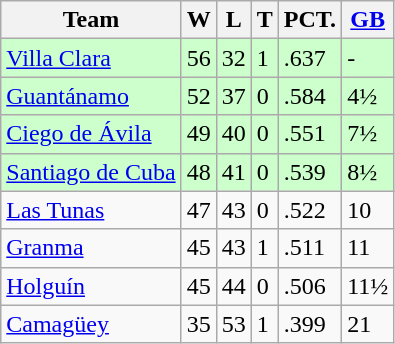<table class="wikitable">
<tr>
<th>Team</th>
<th>W</th>
<th>L</th>
<th>T</th>
<th>PCT.</th>
<th><a href='#'>GB</a></th>
</tr>
<tr style="background:#ccffcc;">
<td><a href='#'>Villa Clara</a></td>
<td>56</td>
<td>32</td>
<td>1</td>
<td>.637</td>
<td>-</td>
</tr>
<tr style="background:#ccffcc;">
<td><a href='#'>Guantánamo</a></td>
<td>52</td>
<td>37</td>
<td>0</td>
<td>.584</td>
<td>4½</td>
</tr>
<tr style="background:#ccffcc;">
<td><a href='#'>Ciego de Ávila</a></td>
<td>49</td>
<td>40</td>
<td>0</td>
<td>.551</td>
<td>7½</td>
</tr>
<tr style="background:#ccffcc;">
<td><a href='#'>Santiago de Cuba</a></td>
<td>48</td>
<td>41</td>
<td>0</td>
<td>.539</td>
<td>8½</td>
</tr>
<tr>
<td><a href='#'>Las Tunas</a></td>
<td>47</td>
<td>43</td>
<td>0</td>
<td>.522</td>
<td>10</td>
</tr>
<tr>
<td><a href='#'>Granma</a></td>
<td>45</td>
<td>43</td>
<td>1</td>
<td>.511</td>
<td>11</td>
</tr>
<tr>
<td><a href='#'>Holguín</a></td>
<td>45</td>
<td>44</td>
<td>0</td>
<td>.506</td>
<td>11½</td>
</tr>
<tr>
<td><a href='#'>Camagüey</a></td>
<td>35</td>
<td>53</td>
<td>1</td>
<td>.399</td>
<td>21</td>
</tr>
</table>
